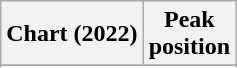<table class="wikitable sortable plainrowheaders" style="text-align:center">
<tr>
<th scope="col">Chart (2022)</th>
<th scope="col">Peak<br>position</th>
</tr>
<tr>
</tr>
<tr>
</tr>
</table>
